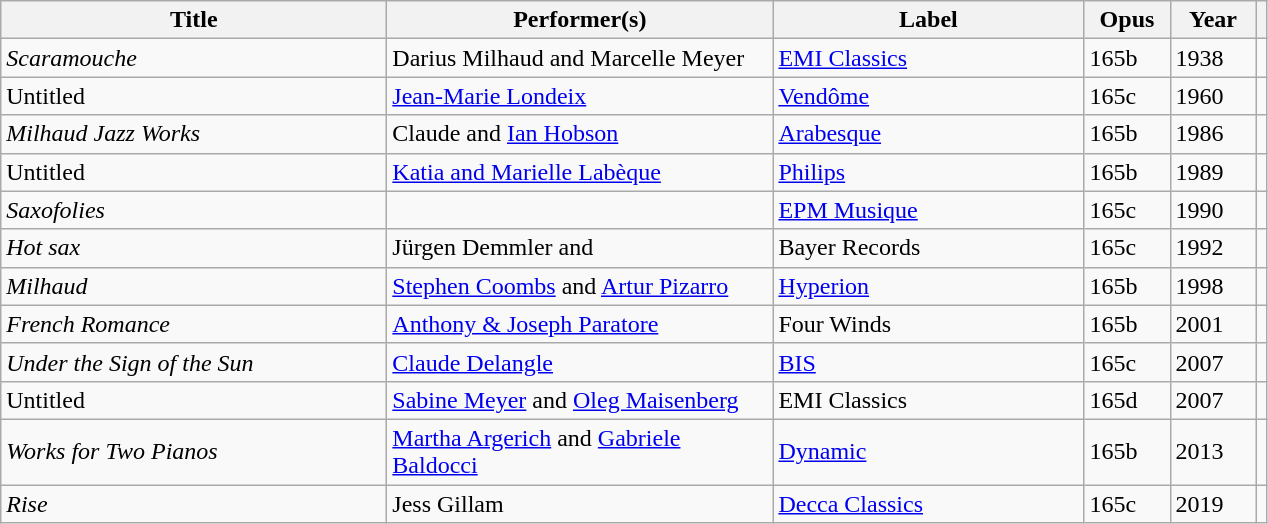<table class="wikitable sortable">
<tr>
<th width="250px">Title</th>
<th width="250px">Performer(s)</th>
<th width="200px">Label</th>
<th width="50px">Opus</th>
<th width="50px">Year</th>
<th class="unsortable"></th>
</tr>
<tr>
<td><em>Scaramouche</em></td>
<td>Darius Milhaud and Marcelle Meyer</td>
<td><a href='#'>EMI Classics</a></td>
<td>165b</td>
<td>1938</td>
<td style="text-align:center;"></td>
</tr>
<tr>
<td>Untitled</td>
<td><a href='#'>Jean-Marie Londeix</a></td>
<td><a href='#'>Vendôme</a></td>
<td>165c</td>
<td>1960</td>
<td style="text-align:center;"></td>
</tr>
<tr>
<td><em>Milhaud Jazz Works</em></td>
<td>Claude and <a href='#'>Ian Hobson</a></td>
<td><a href='#'>Arabesque</a></td>
<td>165b</td>
<td>1986</td>
<td style="text-align:center;"></td>
</tr>
<tr>
<td>Untitled</td>
<td><a href='#'>Katia and Marielle Labèque</a></td>
<td><a href='#'>Philips</a></td>
<td>165b</td>
<td>1989</td>
<td style="text-align:center;"></td>
</tr>
<tr>
<td><em>Saxofolies</em></td>
<td></td>
<td><a href='#'>EPM Musique</a></td>
<td>165c</td>
<td>1990</td>
<td style="text-align:center;"></td>
</tr>
<tr>
<td><em>Hot sax</em></td>
<td>Jürgen Demmler and </td>
<td>Bayer Records</td>
<td>165c</td>
<td>1992</td>
<td style="text-align:center;"></td>
</tr>
<tr>
<td><em>Milhaud</em></td>
<td><a href='#'>Stephen Coombs</a> and <a href='#'>Artur Pizarro</a></td>
<td><a href='#'>Hyperion</a></td>
<td>165b</td>
<td>1998</td>
<td style="text-align:center;"></td>
</tr>
<tr>
<td><em>French Romance</em></td>
<td><a href='#'>Anthony & Joseph Paratore</a></td>
<td>Four Winds</td>
<td>165b</td>
<td>2001</td>
<td style="text-align:center;"></td>
</tr>
<tr>
<td><em>Under the Sign of the Sun</em></td>
<td><a href='#'>Claude Delangle</a></td>
<td><a href='#'>BIS</a></td>
<td>165c</td>
<td>2007</td>
<td style="text-align:center;"></td>
</tr>
<tr>
<td>Untitled</td>
<td><a href='#'>Sabine Meyer</a> and <a href='#'>Oleg Maisenberg</a></td>
<td>EMI Classics</td>
<td>165d</td>
<td>2007</td>
<td style="text-align:center;"></td>
</tr>
<tr>
<td><em>Works for Two Pianos</em></td>
<td><a href='#'>Martha Argerich</a> and <a href='#'>Gabriele Baldocci</a></td>
<td><a href='#'>Dynamic</a></td>
<td>165b</td>
<td>2013</td>
<td style="text-align:center;"></td>
</tr>
<tr>
<td><em>Rise</em></td>
<td>Jess Gillam</td>
<td><a href='#'>Decca Classics</a></td>
<td>165c</td>
<td>2019</td>
<td style="text-align:center;"></td>
</tr>
</table>
